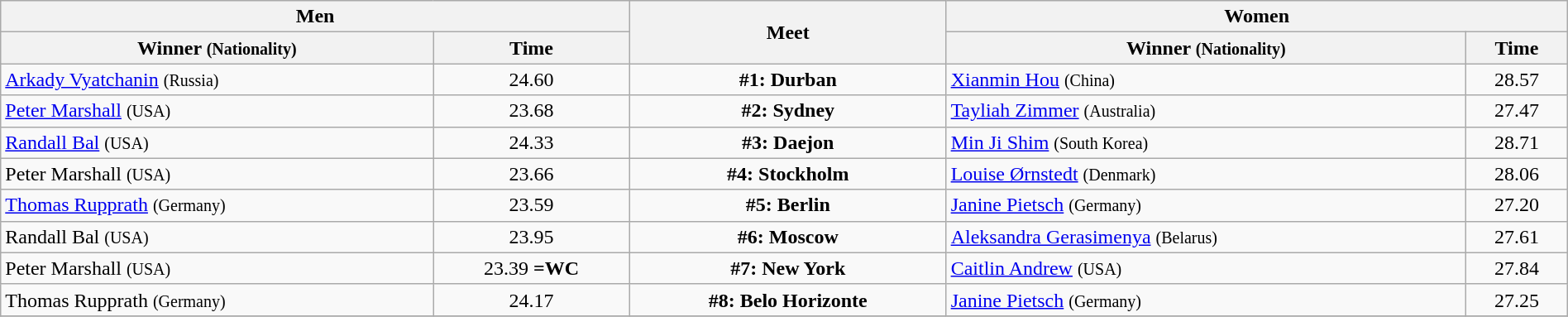<table class=wikitable width=100%>
<tr>
<th colspan="2">Men</th>
<th rowspan="2">Meet</th>
<th colspan="2">Women</th>
</tr>
<tr>
<th>Winner <small>(Nationality)</small></th>
<th>Time</th>
<th>Winner <small>(Nationality)</small></th>
<th>Time</th>
</tr>
<tr>
<td> <a href='#'>Arkady Vyatchanin</a> <small>(Russia)</small></td>
<td align=center>24.60</td>
<td align=center><strong>#1: Durban</strong></td>
<td> <a href='#'>Xianmin Hou</a> <small>(China)</small></td>
<td align=center>28.57</td>
</tr>
<tr>
<td> <a href='#'>Peter Marshall</a> <small>(USA)</small></td>
<td align=center>23.68</td>
<td align=center><strong>#2: Sydney</strong></td>
<td> <a href='#'>Tayliah Zimmer</a> <small>(Australia)</small></td>
<td align=center>27.47</td>
</tr>
<tr>
<td> <a href='#'>Randall Bal</a> <small>(USA)</small></td>
<td align=center>24.33</td>
<td align=center><strong>#3: Daejon</strong></td>
<td> <a href='#'>Min Ji Shim</a> <small>(South Korea)</small></td>
<td align=center>28.71</td>
</tr>
<tr>
<td> Peter Marshall <small>(USA)</small></td>
<td align=center>23.66</td>
<td align=center><strong>#4: Stockholm</strong></td>
<td> <a href='#'>Louise Ørnstedt</a> <small>(Denmark)</small></td>
<td align=center>28.06</td>
</tr>
<tr>
<td> <a href='#'>Thomas Rupprath</a> <small>(Germany)</small></td>
<td align=center>23.59</td>
<td align=center><strong>#5: Berlin</strong></td>
<td> <a href='#'>Janine Pietsch</a> <small>(Germany)</small></td>
<td align=center>27.20</td>
</tr>
<tr>
<td> Randall Bal <small>(USA)</small></td>
<td align=center>23.95</td>
<td align=center><strong>#6: Moscow</strong></td>
<td> <a href='#'>Aleksandra Gerasimenya</a> <small>(Belarus)</small></td>
<td align=center>27.61</td>
</tr>
<tr>
<td> Peter Marshall <small>(USA)</small></td>
<td align=center>23.39 <strong>=WC</strong></td>
<td align=center><strong>#7: New York</strong></td>
<td> <a href='#'>Caitlin Andrew</a> <small>(USA)</small></td>
<td align=center>27.84</td>
</tr>
<tr>
<td> Thomas Rupprath <small>(Germany)</small></td>
<td align=center>24.17</td>
<td align=center><strong>#8: Belo Horizonte</strong></td>
<td> <a href='#'>Janine Pietsch</a> <small>(Germany)</small></td>
<td align=center>27.25</td>
</tr>
<tr>
</tr>
</table>
